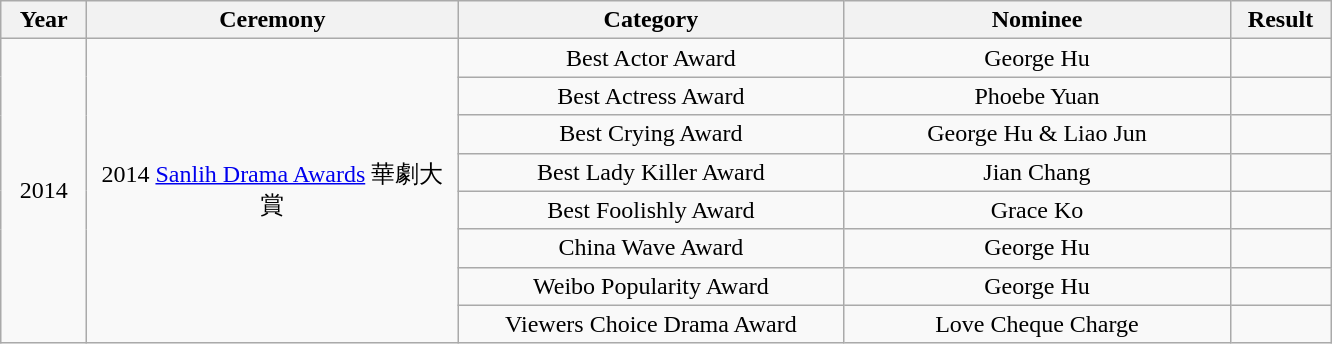<table class="wikitable">
<tr>
<th style="width:50px;">Year</th>
<th style="width:240px;">Ceremony</th>
<th style="width:250px;">Category</th>
<th style="width:250px;">Nominee</th>
<th style="width:60px;">Result</th>
</tr>
<tr>
<td align="center" rowspan=8>2014</td>
<td align="center" rowspan=8>2014 <a href='#'>Sanlih Drama Awards</a> 華劇大賞<br></td>
<td align="center">Best Actor Award</td>
<td align="center">George Hu</td>
<td></td>
</tr>
<tr>
<td align="center">Best Actress Award</td>
<td align="center">Phoebe Yuan</td>
<td></td>
</tr>
<tr>
<td align="center">Best Crying Award</td>
<td align="center">George Hu & Liao Jun</td>
<td></td>
</tr>
<tr>
<td align="center">Best Lady Killer Award</td>
<td align="center">Jian Chang</td>
<td></td>
</tr>
<tr>
<td align="center">Best Foolishly Award</td>
<td align="center">Grace Ko</td>
<td></td>
</tr>
<tr>
<td align="center">China Wave Award</td>
<td align="center">George Hu</td>
<td></td>
</tr>
<tr>
<td align="center">Weibo Popularity Award</td>
<td align="center">George Hu</td>
<td></td>
</tr>
<tr>
<td align="center">Viewers Choice Drama Award</td>
<td align="center">Love Cheque Charge</td>
<td></td>
</tr>
</table>
